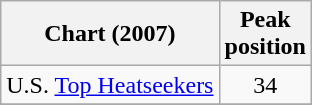<table class="wikitable sortable">
<tr>
<th>Chart (2007)</th>
<th>Peak<br>position</th>
</tr>
<tr>
<td>U.S. <a href='#'>Top Heatseekers</a></td>
<td align="center">34</td>
</tr>
<tr>
</tr>
</table>
